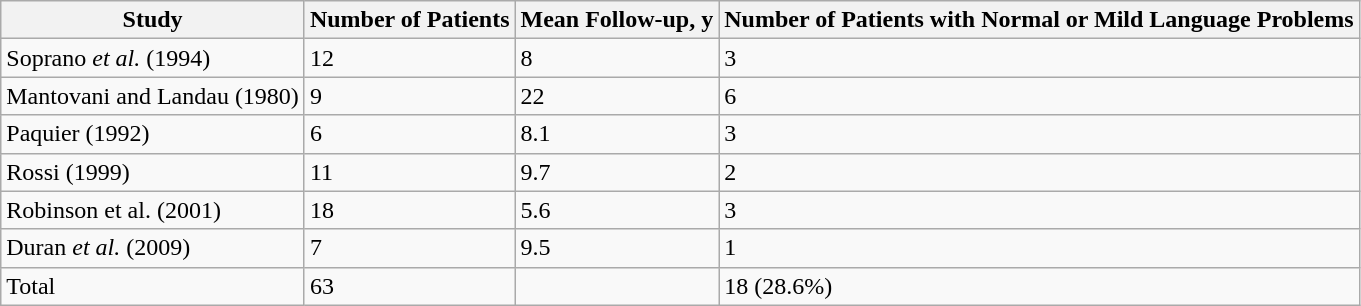<table class="wikitable">
<tr>
<th>Study</th>
<th>Number of Patients</th>
<th>Mean Follow-up, y</th>
<th>Number of Patients with Normal or Mild Language Problems</th>
</tr>
<tr>
<td>Soprano <em>et al.</em> (1994)</td>
<td>12</td>
<td>8</td>
<td>3</td>
</tr>
<tr>
<td>Mantovani and Landau (1980)</td>
<td>9</td>
<td>22</td>
<td>6</td>
</tr>
<tr>
<td>Paquier (1992)</td>
<td>6</td>
<td>8.1</td>
<td>3</td>
</tr>
<tr>
<td>Rossi (1999)</td>
<td>11</td>
<td>9.7</td>
<td>2</td>
</tr>
<tr>
<td>Robinson et al. (2001)</td>
<td>18</td>
<td>5.6</td>
<td>3</td>
</tr>
<tr>
<td>Duran <em>et al.</em> (2009)</td>
<td>7</td>
<td>9.5</td>
<td>1</td>
</tr>
<tr>
<td>Total</td>
<td>63</td>
<td></td>
<td>18 (28.6%)</td>
</tr>
</table>
